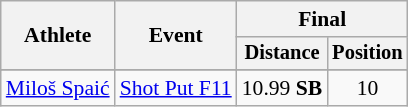<table class=wikitable style="font-size:90%">
<tr>
<th rowspan="2">Athlete</th>
<th rowspan="2">Event</th>
<th colspan="2">Final</th>
</tr>
<tr style="font-size:95%">
<th>Distance</th>
<th>Position</th>
</tr>
<tr>
</tr>
<tr align=center>
<td align=left><a href='#'>Miloš Spaić</a></td>
<td align=left><a href='#'>Shot Put F11</a></td>
<td>10.99 <strong>SB</strong></td>
<td>10</td>
</tr>
</table>
